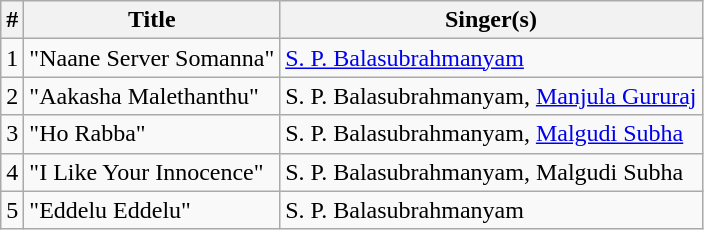<table class=wikitable sortable>
<tr>
<th>#</th>
<th>Title</th>
<th>Singer(s)</th>
</tr>
<tr>
<td>1</td>
<td>"Naane Server Somanna"</td>
<td><a href='#'>S. P. Balasubrahmanyam</a></td>
</tr>
<tr>
<td>2</td>
<td>"Aakasha Malethanthu"</td>
<td>S. P. Balasubrahmanyam, <a href='#'>Manjula Gururaj</a></td>
</tr>
<tr>
<td>3</td>
<td>"Ho Rabba"</td>
<td>S. P. Balasubrahmanyam, <a href='#'>Malgudi Subha</a></td>
</tr>
<tr>
<td>4</td>
<td>"I Like Your Innocence"</td>
<td>S. P. Balasubrahmanyam, Malgudi Subha</td>
</tr>
<tr>
<td>5</td>
<td>"Eddelu Eddelu"</td>
<td>S. P. Balasubrahmanyam</td>
</tr>
</table>
